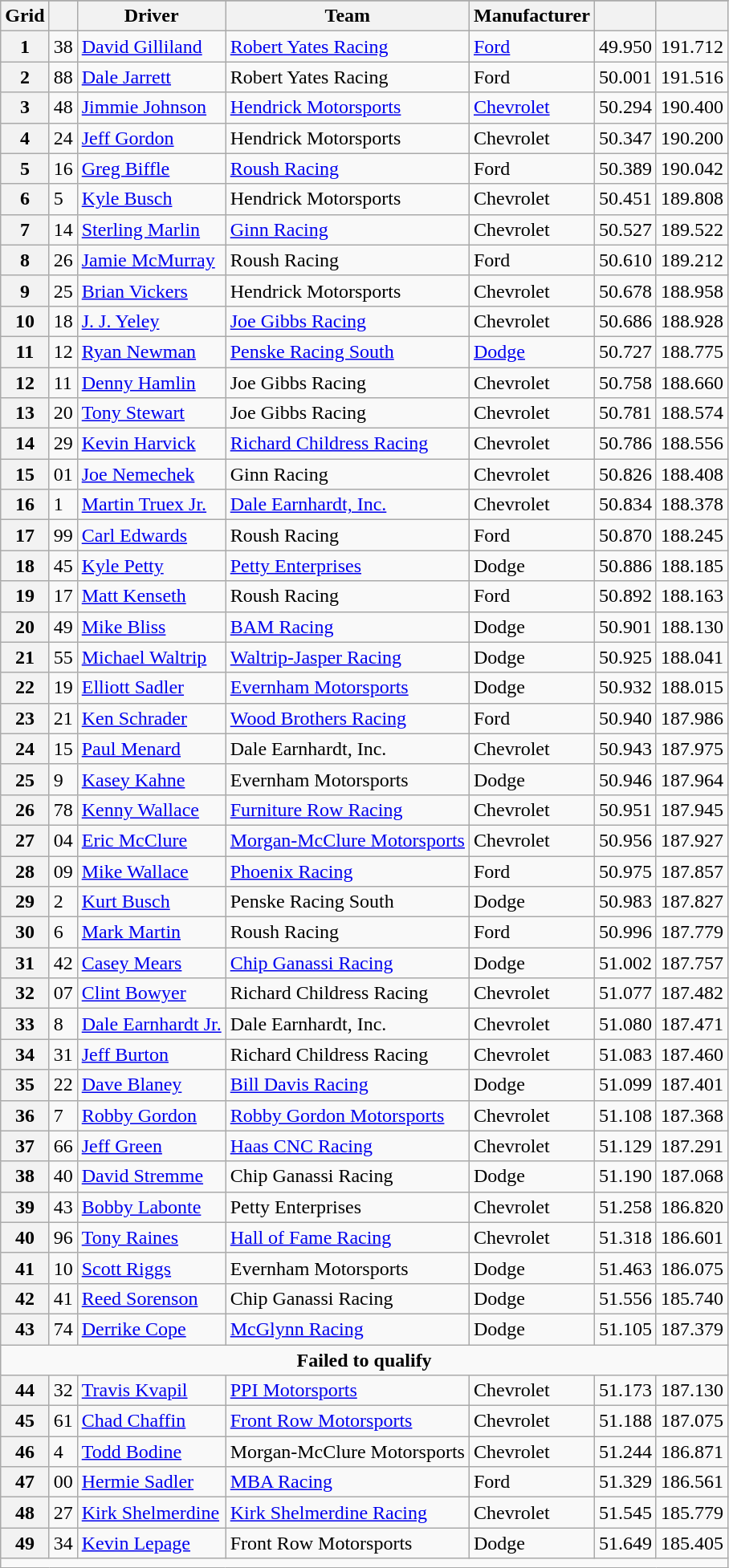<table class="wikitable">
<tr>
</tr>
<tr>
<th scope="col">Grid</th>
<th scope="col"></th>
<th scope="col">Driver</th>
<th scope="col">Team</th>
<th scope="col">Manufacturer</th>
<th scope="col"></th>
<th scope="col"></th>
</tr>
<tr>
<th scope="row">1</th>
<td>38</td>
<td><a href='#'>David Gilliland</a></td>
<td><a href='#'>Robert Yates Racing</a></td>
<td><a href='#'>Ford</a></td>
<td>49.950</td>
<td>191.712</td>
</tr>
<tr>
<th scope="row">2</th>
<td>88</td>
<td><a href='#'>Dale Jarrett</a></td>
<td>Robert Yates Racing</td>
<td>Ford</td>
<td>50.001</td>
<td>191.516</td>
</tr>
<tr>
<th scope="row">3</th>
<td>48</td>
<td><a href='#'>Jimmie Johnson</a></td>
<td><a href='#'>Hendrick Motorsports</a></td>
<td><a href='#'>Chevrolet</a></td>
<td>50.294</td>
<td>190.400</td>
</tr>
<tr>
<th scope="row">4</th>
<td>24</td>
<td><a href='#'>Jeff Gordon</a></td>
<td>Hendrick Motorsports</td>
<td>Chevrolet</td>
<td>50.347</td>
<td>190.200</td>
</tr>
<tr>
<th scope="row">5</th>
<td>16</td>
<td><a href='#'>Greg Biffle</a></td>
<td><a href='#'>Roush Racing</a></td>
<td>Ford</td>
<td>50.389</td>
<td>190.042</td>
</tr>
<tr>
<th scope="row">6</th>
<td>5</td>
<td><a href='#'>Kyle Busch</a></td>
<td>Hendrick Motorsports</td>
<td>Chevrolet</td>
<td>50.451</td>
<td>189.808</td>
</tr>
<tr>
<th scope="row">7</th>
<td>14</td>
<td><a href='#'>Sterling Marlin</a></td>
<td><a href='#'>Ginn Racing</a></td>
<td>Chevrolet</td>
<td>50.527</td>
<td>189.522</td>
</tr>
<tr>
<th scope="row">8</th>
<td>26</td>
<td><a href='#'>Jamie McMurray</a></td>
<td>Roush Racing</td>
<td>Ford</td>
<td>50.610</td>
<td>189.212</td>
</tr>
<tr>
<th scope="row">9</th>
<td>25</td>
<td><a href='#'>Brian Vickers</a></td>
<td>Hendrick Motorsports</td>
<td>Chevrolet</td>
<td>50.678</td>
<td>188.958</td>
</tr>
<tr>
<th scope="row">10</th>
<td>18</td>
<td><a href='#'>J. J. Yeley</a></td>
<td><a href='#'>Joe Gibbs Racing</a></td>
<td>Chevrolet</td>
<td>50.686</td>
<td>188.928</td>
</tr>
<tr>
<th scope="row">11</th>
<td>12</td>
<td><a href='#'>Ryan Newman</a></td>
<td><a href='#'>Penske Racing South</a></td>
<td><a href='#'>Dodge</a></td>
<td>50.727</td>
<td>188.775</td>
</tr>
<tr>
<th scope="row">12</th>
<td>11</td>
<td><a href='#'>Denny Hamlin</a></td>
<td>Joe Gibbs Racing</td>
<td>Chevrolet</td>
<td>50.758</td>
<td>188.660</td>
</tr>
<tr>
<th scope="row">13</th>
<td>20</td>
<td><a href='#'>Tony Stewart</a></td>
<td>Joe Gibbs Racing</td>
<td>Chevrolet</td>
<td>50.781</td>
<td>188.574</td>
</tr>
<tr>
<th scope="row">14</th>
<td>29</td>
<td><a href='#'>Kevin Harvick</a></td>
<td><a href='#'>Richard Childress Racing</a></td>
<td>Chevrolet</td>
<td>50.786</td>
<td>188.556</td>
</tr>
<tr>
<th scope="row">15</th>
<td>01</td>
<td><a href='#'>Joe Nemechek</a></td>
<td>Ginn Racing</td>
<td>Chevrolet</td>
<td>50.826</td>
<td>188.408</td>
</tr>
<tr>
<th scope="row">16</th>
<td>1</td>
<td><a href='#'>Martin Truex Jr.</a></td>
<td><a href='#'>Dale Earnhardt, Inc.</a></td>
<td>Chevrolet</td>
<td>50.834</td>
<td>188.378</td>
</tr>
<tr>
<th scope="row">17</th>
<td>99</td>
<td><a href='#'>Carl Edwards</a></td>
<td>Roush Racing</td>
<td>Ford</td>
<td>50.870</td>
<td>188.245</td>
</tr>
<tr>
<th scope="row">18</th>
<td>45</td>
<td><a href='#'>Kyle Petty</a></td>
<td><a href='#'>Petty Enterprises</a></td>
<td>Dodge</td>
<td>50.886</td>
<td>188.185</td>
</tr>
<tr>
<th scope="row">19</th>
<td>17</td>
<td><a href='#'>Matt Kenseth</a></td>
<td>Roush Racing</td>
<td>Ford</td>
<td>50.892</td>
<td>188.163</td>
</tr>
<tr>
<th scope="row">20</th>
<td>49</td>
<td><a href='#'>Mike Bliss</a></td>
<td><a href='#'>BAM Racing</a></td>
<td>Dodge</td>
<td>50.901</td>
<td>188.130</td>
</tr>
<tr>
<th scope="row">21</th>
<td>55</td>
<td><a href='#'>Michael Waltrip</a></td>
<td><a href='#'>Waltrip-Jasper Racing</a></td>
<td>Dodge</td>
<td>50.925</td>
<td>188.041</td>
</tr>
<tr>
<th scope="row">22</th>
<td>19</td>
<td><a href='#'>Elliott Sadler</a></td>
<td><a href='#'>Evernham Motorsports</a></td>
<td>Dodge</td>
<td>50.932</td>
<td>188.015</td>
</tr>
<tr>
<th scope="row">23</th>
<td>21</td>
<td><a href='#'>Ken Schrader</a></td>
<td><a href='#'>Wood Brothers Racing</a></td>
<td>Ford</td>
<td>50.940</td>
<td>187.986</td>
</tr>
<tr>
<th scope="row">24</th>
<td>15</td>
<td><a href='#'>Paul Menard</a></td>
<td>Dale Earnhardt, Inc.</td>
<td>Chevrolet</td>
<td>50.943</td>
<td>187.975</td>
</tr>
<tr>
<th scope="row">25</th>
<td>9</td>
<td><a href='#'>Kasey Kahne</a></td>
<td>Evernham Motorsports</td>
<td>Dodge</td>
<td>50.946</td>
<td>187.964</td>
</tr>
<tr>
<th scope="row">26</th>
<td>78</td>
<td><a href='#'>Kenny Wallace</a></td>
<td><a href='#'>Furniture Row Racing</a></td>
<td>Chevrolet</td>
<td>50.951</td>
<td>187.945</td>
</tr>
<tr>
<th scope="row">27</th>
<td>04</td>
<td><a href='#'>Eric McClure</a></td>
<td><a href='#'>Morgan-McClure Motorsports</a></td>
<td>Chevrolet</td>
<td>50.956</td>
<td>187.927</td>
</tr>
<tr>
<th scope="row">28</th>
<td>09</td>
<td><a href='#'>Mike Wallace</a></td>
<td><a href='#'>Phoenix Racing</a></td>
<td>Ford</td>
<td>50.975</td>
<td>187.857</td>
</tr>
<tr>
<th scope="row">29</th>
<td>2</td>
<td><a href='#'>Kurt Busch</a></td>
<td>Penske Racing South</td>
<td>Dodge</td>
<td>50.983</td>
<td>187.827</td>
</tr>
<tr>
<th scope="row">30</th>
<td>6</td>
<td><a href='#'>Mark Martin</a></td>
<td>Roush Racing</td>
<td>Ford</td>
<td>50.996</td>
<td>187.779</td>
</tr>
<tr>
<th scope="row">31</th>
<td>42</td>
<td><a href='#'>Casey Mears</a></td>
<td><a href='#'>Chip Ganassi Racing</a></td>
<td>Dodge</td>
<td>51.002</td>
<td>187.757</td>
</tr>
<tr>
<th scope="row">32</th>
<td>07</td>
<td><a href='#'>Clint Bowyer</a></td>
<td>Richard Childress Racing</td>
<td>Chevrolet</td>
<td>51.077</td>
<td>187.482</td>
</tr>
<tr>
<th scope="row">33</th>
<td>8</td>
<td><a href='#'>Dale Earnhardt Jr.</a></td>
<td>Dale Earnhardt, Inc.</td>
<td>Chevrolet</td>
<td>51.080</td>
<td>187.471</td>
</tr>
<tr>
<th scope="row">34</th>
<td>31</td>
<td><a href='#'>Jeff Burton</a></td>
<td>Richard Childress Racing</td>
<td>Chevrolet</td>
<td>51.083</td>
<td>187.460</td>
</tr>
<tr>
<th scope="row">35</th>
<td>22</td>
<td><a href='#'>Dave Blaney</a></td>
<td><a href='#'>Bill Davis Racing</a></td>
<td>Dodge</td>
<td>51.099</td>
<td>187.401</td>
</tr>
<tr>
<th scope="row">36</th>
<td>7</td>
<td><a href='#'>Robby Gordon</a></td>
<td><a href='#'>Robby Gordon Motorsports</a></td>
<td>Chevrolet</td>
<td>51.108</td>
<td>187.368</td>
</tr>
<tr>
<th scope="row">37</th>
<td>66</td>
<td><a href='#'>Jeff Green</a></td>
<td><a href='#'>Haas CNC Racing</a></td>
<td>Chevrolet</td>
<td>51.129</td>
<td>187.291</td>
</tr>
<tr>
<th scope="row">38</th>
<td>40</td>
<td><a href='#'>David Stremme</a></td>
<td>Chip Ganassi Racing</td>
<td>Dodge</td>
<td>51.190</td>
<td>187.068</td>
</tr>
<tr>
<th scope="row">39</th>
<td>43</td>
<td><a href='#'>Bobby Labonte</a></td>
<td>Petty Enterprises</td>
<td>Chevrolet</td>
<td>51.258</td>
<td>186.820</td>
</tr>
<tr>
<th scope="row">40</th>
<td>96</td>
<td><a href='#'>Tony Raines</a></td>
<td><a href='#'>Hall of Fame Racing</a></td>
<td>Chevrolet</td>
<td>51.318</td>
<td>186.601</td>
</tr>
<tr>
<th scope="row">41</th>
<td>10</td>
<td><a href='#'>Scott Riggs</a></td>
<td>Evernham Motorsports</td>
<td>Dodge</td>
<td>51.463</td>
<td>186.075</td>
</tr>
<tr>
<th scope="row">42</th>
<td>41</td>
<td><a href='#'>Reed Sorenson</a></td>
<td>Chip Ganassi Racing</td>
<td>Dodge</td>
<td>51.556</td>
<td>185.740</td>
</tr>
<tr>
<th scope="row">43</th>
<td>74</td>
<td><a href='#'>Derrike Cope</a></td>
<td><a href='#'>McGlynn Racing</a></td>
<td>Dodge</td>
<td>51.105</td>
<td>187.379</td>
</tr>
<tr>
<td colspan="8" style="text-align:center;"><strong>Failed to qualify</strong></td>
</tr>
<tr>
<th scope="row">44</th>
<td>32</td>
<td><a href='#'>Travis Kvapil</a></td>
<td><a href='#'>PPI Motorsports</a></td>
<td>Chevrolet</td>
<td>51.173</td>
<td>187.130</td>
</tr>
<tr>
<th scope="row">45</th>
<td>61</td>
<td><a href='#'>Chad Chaffin</a></td>
<td><a href='#'>Front Row Motorsports</a></td>
<td>Chevrolet</td>
<td>51.188</td>
<td>187.075</td>
</tr>
<tr>
<th scope="row">46</th>
<td>4</td>
<td><a href='#'>Todd Bodine</a></td>
<td>Morgan-McClure Motorsports</td>
<td>Chevrolet</td>
<td>51.244</td>
<td>186.871</td>
</tr>
<tr>
<th scope="row">47</th>
<td>00</td>
<td><a href='#'>Hermie Sadler</a></td>
<td><a href='#'>MBA Racing</a></td>
<td>Ford</td>
<td>51.329</td>
<td>186.561</td>
</tr>
<tr>
<th scope="row">48</th>
<td>27</td>
<td><a href='#'>Kirk Shelmerdine</a></td>
<td><a href='#'>Kirk Shelmerdine Racing</a></td>
<td>Chevrolet</td>
<td>51.545</td>
<td>185.779</td>
</tr>
<tr>
<th scope="row">49</th>
<td>34</td>
<td><a href='#'>Kevin Lepage</a></td>
<td>Front Row Motorsports</td>
<td>Dodge</td>
<td>51.649</td>
<td>185.405</td>
</tr>
<tr>
<td colspan="8"></td>
</tr>
</table>
